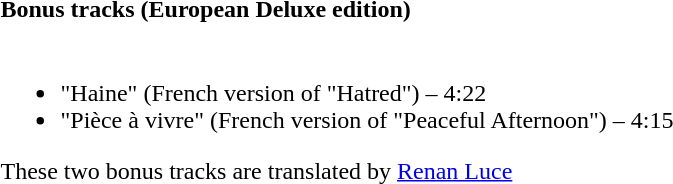<table class="collapsible collapsed" border="0" style="margin-right:10.45em">
<tr>
<th style="width:100%; text-align:left;">Bonus tracks (European Deluxe edition)</th>
<th></th>
</tr>
<tr>
<td colspan="2"><br><ul><li>"Haine" (French version of "Hatred") – 4:22</li><li>"Pièce à vivre" (French version of "Peaceful Afternoon")  – 4:15</li></ul>These two bonus tracks are translated by <a href='#'>Renan Luce</a></td>
</tr>
</table>
